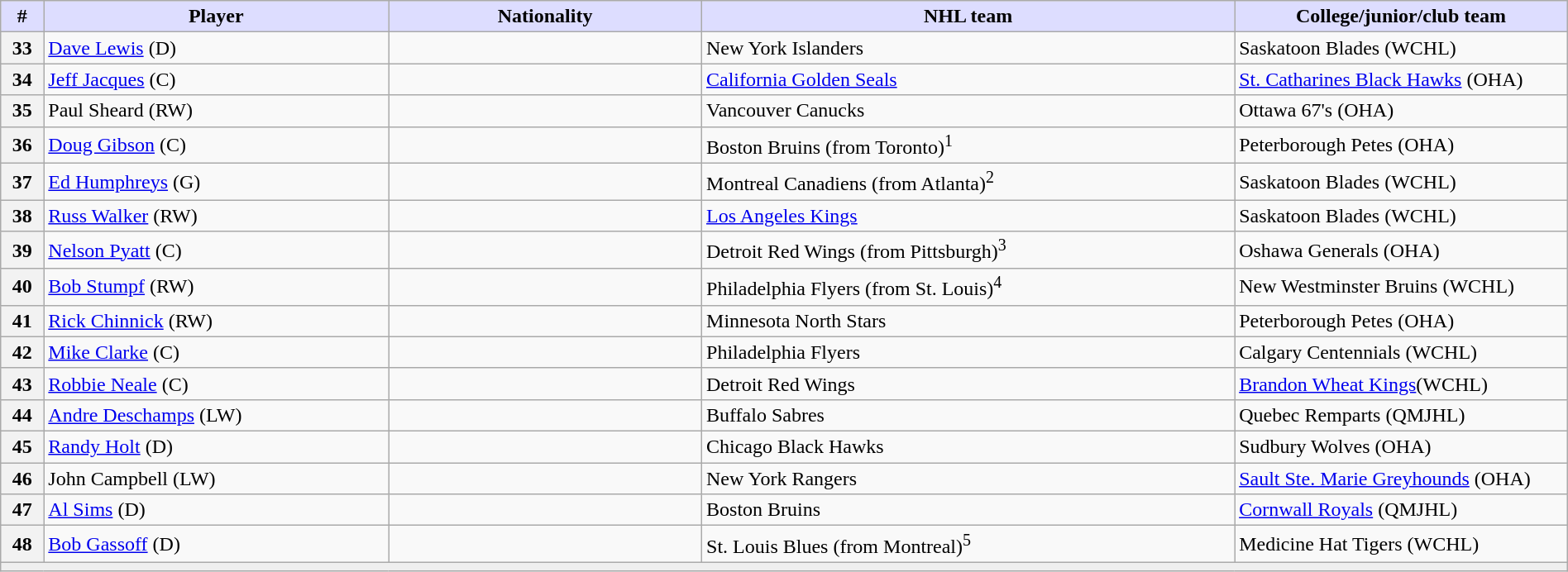<table class="wikitable" style="width: 100%">
<tr>
<th style="background:#ddf; width:2.75%;">#</th>
<th style="background:#ddf; width:22.0%;">Player</th>
<th style="background:#ddf; width:20.0%;">Nationality</th>
<th style="background:#ddf; width:34.0%;">NHL team</th>
<th style="background:#ddf; width:100.0%;">College/junior/club team</th>
</tr>
<tr>
<th>33</th>
<td><a href='#'>Dave Lewis</a> (D)</td>
<td></td>
<td>New York Islanders</td>
<td>Saskatoon Blades (WCHL)</td>
</tr>
<tr>
<th>34</th>
<td><a href='#'>Jeff Jacques</a> (C)</td>
<td></td>
<td><a href='#'>California Golden Seals</a></td>
<td><a href='#'>St. Catharines Black Hawks</a> (OHA)</td>
</tr>
<tr>
<th>35</th>
<td>Paul Sheard (RW)</td>
<td> <br></td>
<td>Vancouver Canucks</td>
<td>Ottawa 67's (OHA)</td>
</tr>
<tr>
<th>36</th>
<td><a href='#'>Doug Gibson</a> (C)</td>
<td></td>
<td>Boston Bruins (from Toronto)<sup>1</sup></td>
<td>Peterborough Petes (OHA)</td>
</tr>
<tr>
<th>37</th>
<td><a href='#'>Ed Humphreys</a> (G)</td>
<td></td>
<td>Montreal Canadiens (from Atlanta)<sup>2</sup></td>
<td>Saskatoon Blades (WCHL)</td>
</tr>
<tr>
<th>38</th>
<td><a href='#'>Russ Walker</a> (RW)</td>
<td></td>
<td><a href='#'>Los Angeles Kings</a></td>
<td>Saskatoon Blades (WCHL)</td>
</tr>
<tr>
<th>39</th>
<td><a href='#'>Nelson Pyatt</a> (C)</td>
<td></td>
<td>Detroit Red Wings (from Pittsburgh)<sup>3</sup></td>
<td>Oshawa Generals (OHA)</td>
</tr>
<tr>
<th>40</th>
<td><a href='#'>Bob Stumpf</a> (RW)</td>
<td></td>
<td>Philadelphia Flyers (from St. Louis)<sup>4</sup></td>
<td>New Westminster Bruins (WCHL)</td>
</tr>
<tr>
<th>41</th>
<td><a href='#'>Rick Chinnick</a> (RW)</td>
<td></td>
<td>Minnesota North Stars</td>
<td>Peterborough Petes (OHA)</td>
</tr>
<tr>
<th>42</th>
<td><a href='#'>Mike Clarke</a> (C)</td>
<td></td>
<td>Philadelphia Flyers</td>
<td>Calgary Centennials (WCHL)</td>
</tr>
<tr>
<th>43</th>
<td><a href='#'>Robbie Neale</a> (C)</td>
<td></td>
<td>Detroit Red Wings</td>
<td><a href='#'>Brandon Wheat Kings</a>(WCHL)</td>
</tr>
<tr>
<th>44</th>
<td><a href='#'>Andre Deschamps</a> (LW)</td>
<td></td>
<td>Buffalo Sabres</td>
<td>Quebec Remparts (QMJHL)</td>
</tr>
<tr>
<th>45</th>
<td><a href='#'>Randy Holt</a> (D)</td>
<td></td>
<td>Chicago Black Hawks</td>
<td>Sudbury Wolves (OHA)</td>
</tr>
<tr>
<th>46</th>
<td>John Campbell (LW)</td>
<td></td>
<td>New York Rangers</td>
<td><a href='#'>Sault Ste. Marie Greyhounds</a> (OHA)</td>
</tr>
<tr>
<th>47</th>
<td><a href='#'>Al Sims</a> (D)</td>
<td></td>
<td>Boston Bruins</td>
<td><a href='#'>Cornwall Royals</a> (QMJHL)</td>
</tr>
<tr>
<th>48</th>
<td><a href='#'>Bob Gassoff</a> (D)</td>
<td></td>
<td>St. Louis Blues (from Montreal)<sup>5</sup></td>
<td>Medicine Hat Tigers (WCHL)</td>
</tr>
<tr>
<td align=center colspan="6" bgcolor="#efefef"></td>
</tr>
</table>
